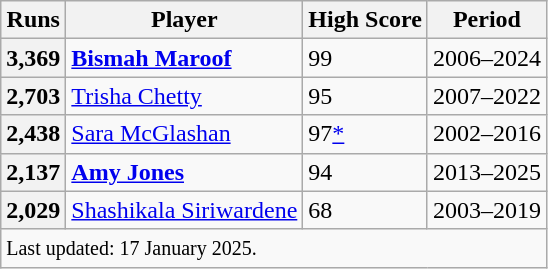<table class="wikitable defaultcenter col2left">
<tr>
<th scope=col>Runs</th>
<th scope=col>Player</th>
<th scope=col>High Score</th>
<th scope=col>Period</th>
</tr>
<tr>
<th scope=row>3,369</th>
<td> <strong><a href='#'>Bismah Maroof</a></strong></td>
<td>99</td>
<td>2006–2024</td>
</tr>
<tr>
<th scope=row>2,703</th>
<td> <a href='#'>Trisha Chetty</a></td>
<td>95</td>
<td>2007–2022</td>
</tr>
<tr>
<th scope=row>2,438</th>
<td> <a href='#'>Sara McGlashan</a></td>
<td>97<a href='#'>*</a></td>
<td>2002–2016</td>
</tr>
<tr>
<th scope=row>2,137</th>
<td> <strong><a href='#'>Amy Jones</a></strong></td>
<td>94</td>
<td>2013–2025</td>
</tr>
<tr>
<th scope=row>2,029</th>
<td> <a href='#'>Shashikala Siriwardene</a></td>
<td>68</td>
<td>2003–2019</td>
</tr>
<tr>
<td scope=row colspan="4" style="text-align:left;"><small>Last updated: 17 January 2025.</small></td>
</tr>
</table>
